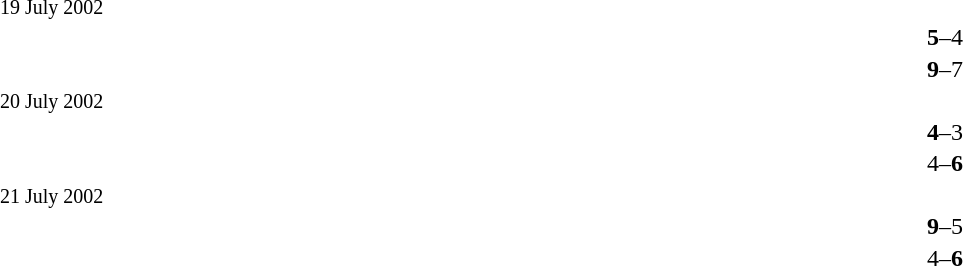<table width=100% cellspacing=1>
<tr>
<th width=40%></th>
<th width=20%></th>
<th></th>
</tr>
<tr>
<td><small>19 July 2002</small></td>
</tr>
<tr>
<td align=right><strong></strong></td>
<td align=center><strong>5</strong>–4 </td>
<td></td>
</tr>
<tr>
<td align=right><strong></strong></td>
<td align=center><strong>9</strong>–7</td>
<td></td>
</tr>
<tr>
<td><small>20 July 2002</small></td>
</tr>
<tr>
<td align=right><strong></strong></td>
<td align=center><strong>4</strong>–3 </td>
<td></td>
</tr>
<tr>
<td align=right></td>
<td align=center>4–<strong>6</strong></td>
<td><strong></strong></td>
</tr>
<tr>
<td><small>21 July 2002</small></td>
</tr>
<tr>
<td align=right><strong></strong></td>
<td align=center><strong>9</strong>–5</td>
<td></td>
</tr>
<tr>
<td align=right></td>
<td align=center>4–<strong>6</strong></td>
<td></td>
</tr>
</table>
